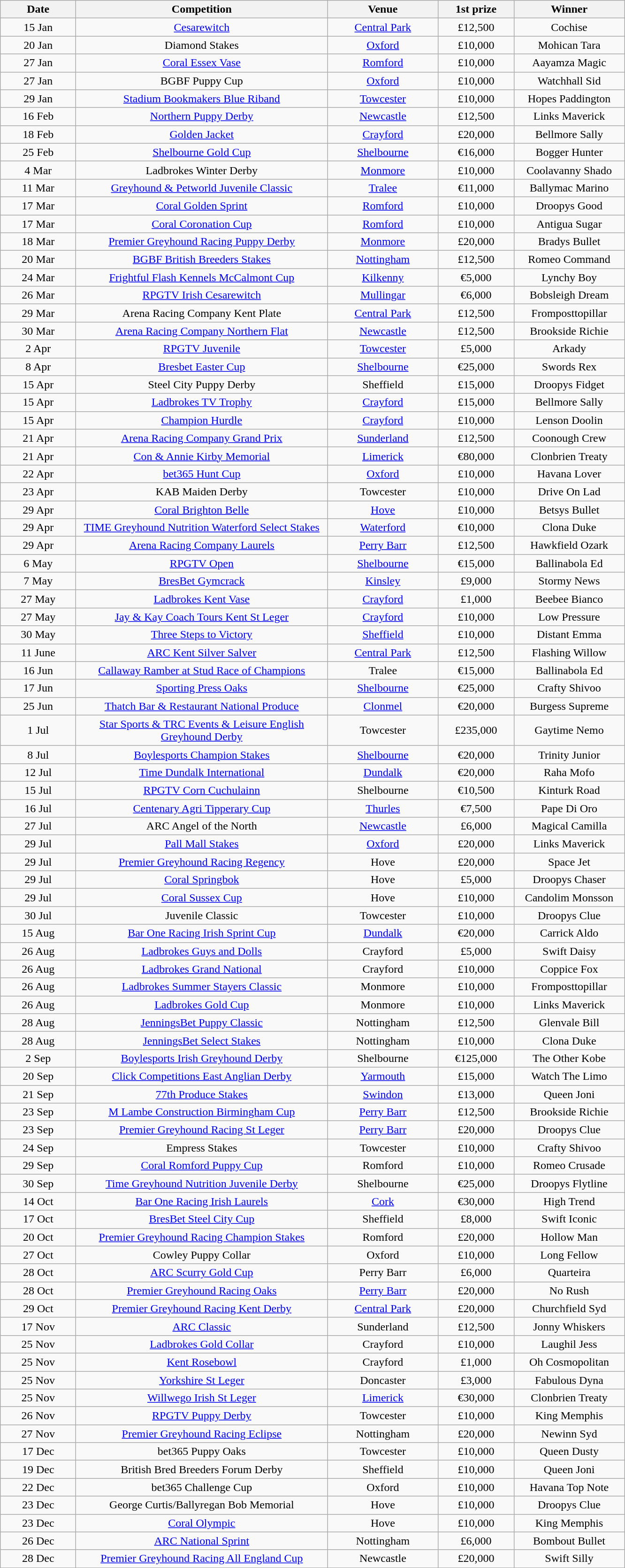<table class="wikitable sortable"" style="text-align:center">
<tr>
<th width=100 class="unsortable">Date</th>
<th width=350 class="unsortable">Competition</th>
<th width=150 class="unsortable">Venue</th>
<th width=100>1st prize</th>
<th width=150 class="unsortable">Winner</th>
</tr>
<tr>
<td>15 Jan</td>
<td><a href='#'>Cesarewitch</a></td>
<td><a href='#'>Central Park</a></td>
<td>£12,500</td>
<td>Cochise</td>
</tr>
<tr>
<td>20 Jan</td>
<td>Diamond Stakes</td>
<td><a href='#'>Oxford</a></td>
<td>£10,000</td>
<td>Mohican Tara</td>
</tr>
<tr>
<td>27 Jan</td>
<td><a href='#'>Coral Essex Vase</a></td>
<td><a href='#'>Romford</a></td>
<td>£10,000</td>
<td>Aayamza Magic</td>
</tr>
<tr>
<td>27 Jan</td>
<td>BGBF Puppy Cup</td>
<td><a href='#'>Oxford</a></td>
<td>£10,000</td>
<td>Watchhall Sid</td>
</tr>
<tr>
<td>29 Jan</td>
<td><a href='#'>Stadium Bookmakers Blue Riband</a></td>
<td><a href='#'>Towcester</a></td>
<td>£10,000</td>
<td>Hopes Paddington</td>
</tr>
<tr>
<td>16 Feb</td>
<td><a href='#'>Northern Puppy Derby</a></td>
<td><a href='#'>Newcastle</a></td>
<td>£12,500</td>
<td>Links Maverick</td>
</tr>
<tr>
<td>18 Feb</td>
<td><a href='#'>Golden Jacket</a></td>
<td><a href='#'>Crayford</a></td>
<td>£20,000</td>
<td>Bellmore Sally</td>
</tr>
<tr>
<td>25 Feb</td>
<td><a href='#'>Shelbourne Gold Cup</a></td>
<td><a href='#'>Shelbourne</a></td>
<td>€16,000</td>
<td>Bogger Hunter</td>
</tr>
<tr>
<td>4 Mar</td>
<td>Ladbrokes Winter Derby</td>
<td><a href='#'>Monmore</a></td>
<td>£10,000</td>
<td>Coolavanny Shado</td>
</tr>
<tr>
<td>11 Mar</td>
<td><a href='#'>Greyhound & Petworld Juvenile Classic</a></td>
<td><a href='#'>Tralee</a></td>
<td>€11,000</td>
<td>Ballymac Marino</td>
</tr>
<tr>
<td>17 Mar</td>
<td><a href='#'>Coral Golden Sprint</a></td>
<td><a href='#'>Romford</a></td>
<td>£10,000</td>
<td>Droopys Good</td>
</tr>
<tr>
<td>17 Mar</td>
<td><a href='#'>Coral Coronation Cup</a></td>
<td><a href='#'>Romford</a></td>
<td>£10,000</td>
<td>Antigua Sugar</td>
</tr>
<tr>
<td>18 Mar</td>
<td><a href='#'>Premier Greyhound Racing Puppy Derby</a></td>
<td><a href='#'>Monmore</a></td>
<td>£20,000</td>
<td>Bradys Bullet</td>
</tr>
<tr>
<td>20 Mar</td>
<td><a href='#'>BGBF British Breeders Stakes</a></td>
<td><a href='#'>Nottingham</a></td>
<td>£12,500</td>
<td>Romeo Command</td>
</tr>
<tr>
<td>24 Mar</td>
<td><a href='#'>Frightful Flash Kennels McCalmont Cup</a></td>
<td><a href='#'>Kilkenny</a></td>
<td>€5,000</td>
<td>Lynchy Boy</td>
</tr>
<tr>
<td>26 Mar</td>
<td><a href='#'>RPGTV Irish Cesarewitch</a></td>
<td><a href='#'>Mullingar</a></td>
<td>€6,000</td>
<td>Bobsleigh Dream</td>
</tr>
<tr>
<td>29 Mar</td>
<td>Arena Racing Company Kent Plate</td>
<td><a href='#'>Central Park</a></td>
<td>£12,500</td>
<td>Fromposttopillar</td>
</tr>
<tr>
<td>30 Mar</td>
<td><a href='#'>Arena Racing Company Northern Flat</a></td>
<td><a href='#'>Newcastle</a></td>
<td>£12,500</td>
<td>Brookside Richie</td>
</tr>
<tr>
<td>2 Apr</td>
<td><a href='#'>RPGTV Juvenile</a></td>
<td><a href='#'>Towcester</a></td>
<td>£5,000</td>
<td>Arkady</td>
</tr>
<tr>
<td>8 Apr</td>
<td><a href='#'>Bresbet Easter Cup</a></td>
<td><a href='#'>Shelbourne</a></td>
<td>€25,000</td>
<td>Swords Rex</td>
</tr>
<tr>
<td>15 Apr</td>
<td>Steel City Puppy Derby</td>
<td>Sheffield</td>
<td>£15,000</td>
<td>Droopys Fidget</td>
</tr>
<tr>
<td>15 Apr</td>
<td><a href='#'>Ladbrokes TV Trophy</a></td>
<td><a href='#'>Crayford</a></td>
<td>£15,000</td>
<td>Bellmore Sally</td>
</tr>
<tr>
<td>15 Apr</td>
<td><a href='#'>Champion Hurdle</a></td>
<td><a href='#'>Crayford</a></td>
<td>£10,000</td>
<td>Lenson Doolin</td>
</tr>
<tr>
<td>21 Apr</td>
<td><a href='#'>Arena Racing Company Grand Prix</a></td>
<td><a href='#'>Sunderland</a></td>
<td>£12,500</td>
<td>Coonough Crew</td>
</tr>
<tr>
<td>21 Apr</td>
<td><a href='#'>Con & Annie Kirby Memorial</a></td>
<td><a href='#'>Limerick</a></td>
<td>€80,000</td>
<td>Clonbrien Treaty</td>
</tr>
<tr>
<td>22 Apr</td>
<td><a href='#'>bet365 Hunt Cup</a></td>
<td><a href='#'>Oxford</a></td>
<td>£10,000</td>
<td>Havana Lover</td>
</tr>
<tr>
<td>23 Apr</td>
<td>KAB Maiden Derby</td>
<td>Towcester</td>
<td>£10,000</td>
<td>Drive On Lad</td>
</tr>
<tr>
<td>29 Apr</td>
<td><a href='#'>Coral Brighton Belle</a></td>
<td><a href='#'>Hove</a></td>
<td>£10,000</td>
<td>Betsys Bullet</td>
</tr>
<tr>
<td>29 Apr</td>
<td><a href='#'>TIME Greyhound Nutrition Waterford Select Stakes</a></td>
<td><a href='#'>Waterford</a></td>
<td>€10,000</td>
<td>Clona Duke</td>
</tr>
<tr>
<td>29 Apr</td>
<td><a href='#'>Arena Racing Company Laurels</a></td>
<td><a href='#'>Perry Barr</a></td>
<td>£12,500</td>
<td>Hawkfield Ozark</td>
</tr>
<tr>
<td>6 May</td>
<td><a href='#'>RPGTV Open</a></td>
<td><a href='#'>Shelbourne</a></td>
<td>€15,000</td>
<td>Ballinabola Ed</td>
</tr>
<tr>
<td>7 May</td>
<td><a href='#'>BresBet Gymcrack</a></td>
<td><a href='#'>Kinsley</a></td>
<td>£9,000</td>
<td>Stormy News</td>
</tr>
<tr>
<td>27 May</td>
<td><a href='#'>Ladbrokes Kent Vase</a></td>
<td><a href='#'>Crayford</a></td>
<td>£1,000</td>
<td>Beebee Bianco</td>
</tr>
<tr>
<td>27 May</td>
<td><a href='#'>Jay & Kay Coach Tours Kent St Leger</a></td>
<td><a href='#'>Crayford</a></td>
<td>£10,000</td>
<td>Low Pressure</td>
</tr>
<tr>
<td>30 May</td>
<td><a href='#'>Three Steps to Victory</a></td>
<td><a href='#'>Sheffield</a></td>
<td>£10,000</td>
<td>Distant Emma</td>
</tr>
<tr>
<td>11 June</td>
<td><a href='#'>ARC Kent Silver Salver</a></td>
<td><a href='#'>Central Park</a></td>
<td>£12,500</td>
<td>Flashing Willow</td>
</tr>
<tr>
<td>16 Jun</td>
<td><a href='#'>Callaway Ramber at Stud Race of Champions</a></td>
<td>Tralee</td>
<td>€15,000</td>
<td>Ballinabola Ed</td>
</tr>
<tr>
<td>17 Jun</td>
<td><a href='#'>Sporting Press Oaks</a></td>
<td><a href='#'>Shelbourne</a></td>
<td>€25,000</td>
<td>Crafty Shivoo</td>
</tr>
<tr>
<td>25 Jun</td>
<td><a href='#'>Thatch Bar & Restaurant National Produce</a></td>
<td><a href='#'>Clonmel</a></td>
<td>€20,000</td>
<td>Burgess Supreme</td>
</tr>
<tr>
<td>1 Jul</td>
<td><a href='#'>Star Sports & TRC Events & Leisure English Greyhound Derby</a></td>
<td>Towcester</td>
<td>£235,000</td>
<td>Gaytime Nemo</td>
</tr>
<tr>
<td>8 Jul</td>
<td><a href='#'>Boylesports Champion Stakes</a></td>
<td><a href='#'>Shelbourne</a></td>
<td>€20,000</td>
<td>Trinity Junior</td>
</tr>
<tr>
<td>12 Jul</td>
<td><a href='#'>Time Dundalk International</a></td>
<td><a href='#'>Dundalk</a></td>
<td>€20,000</td>
<td>Raha Mofo</td>
</tr>
<tr>
<td>15 Jul</td>
<td><a href='#'>RPGTV Corn Cuchulainn</a></td>
<td>Shelbourne</td>
<td>€10,500</td>
<td>Kinturk Road</td>
</tr>
<tr>
<td>16 Jul</td>
<td><a href='#'>Centenary Agri Tipperary Cup</a></td>
<td><a href='#'>Thurles</a></td>
<td>€7,500</td>
<td>Pape Di Oro</td>
</tr>
<tr>
<td>27 Jul</td>
<td>ARC Angel of the North</td>
<td><a href='#'>Newcastle</a></td>
<td>£6,000</td>
<td>Magical Camilla</td>
</tr>
<tr>
<td>29 Jul</td>
<td><a href='#'>Pall Mall Stakes</a></td>
<td><a href='#'>Oxford</a></td>
<td>£20,000</td>
<td>Links Maverick</td>
</tr>
<tr>
<td>29 Jul</td>
<td><a href='#'>Premier Greyhound Racing Regency</a></td>
<td>Hove</td>
<td>£20,000</td>
<td>Space Jet</td>
</tr>
<tr>
<td>29 Jul</td>
<td><a href='#'>Coral Springbok</a></td>
<td>Hove</td>
<td>£5,000</td>
<td>Droopys Chaser</td>
</tr>
<tr>
<td>29 Jul</td>
<td><a href='#'>Coral Sussex Cup</a></td>
<td>Hove</td>
<td>£10,000</td>
<td>Candolim Monsson</td>
</tr>
<tr>
<td>30 Jul</td>
<td>Juvenile Classic</td>
<td>Towcester</td>
<td>£10,000</td>
<td>Droopys Clue</td>
</tr>
<tr>
<td>15 Aug</td>
<td><a href='#'>Bar One Racing Irish Sprint Cup</a></td>
<td><a href='#'>Dundalk</a></td>
<td>€20,000</td>
<td>Carrick Aldo</td>
</tr>
<tr>
<td>26 Aug</td>
<td><a href='#'>Ladbrokes Guys and Dolls</a></td>
<td>Crayford</td>
<td>£5,000</td>
<td>Swift Daisy</td>
</tr>
<tr>
<td>26 Aug</td>
<td><a href='#'>Ladbrokes Grand National</a></td>
<td>Crayford</td>
<td>£10,000</td>
<td>Coppice Fox</td>
</tr>
<tr>
<td>26 Aug</td>
<td><a href='#'>Ladbrokes Summer Stayers Classic</a></td>
<td>Monmore</td>
<td>£10,000</td>
<td>Fromposttopillar</td>
</tr>
<tr>
<td>26 Aug</td>
<td><a href='#'>Ladbrokes Gold Cup</a></td>
<td>Monmore</td>
<td>£10,000</td>
<td>Links Maverick</td>
</tr>
<tr>
<td>28 Aug</td>
<td><a href='#'>JenningsBet Puppy Classic</a></td>
<td>Nottingham</td>
<td>£12,500</td>
<td>Glenvale Bill</td>
</tr>
<tr>
<td>28 Aug</td>
<td><a href='#'>JenningsBet Select Stakes</a></td>
<td>Nottingham</td>
<td>£10,000</td>
<td>Clona Duke</td>
</tr>
<tr>
<td>2 Sep</td>
<td><a href='#'>Boylesports Irish Greyhound Derby</a></td>
<td>Shelbourne</td>
<td>€125,000</td>
<td>The Other Kobe</td>
</tr>
<tr>
<td>20 Sep</td>
<td><a href='#'>Click Competitions East Anglian Derby</a></td>
<td><a href='#'>Yarmouth</a></td>
<td>£15,000</td>
<td>Watch The Limo</td>
</tr>
<tr>
<td>21 Sep</td>
<td><a href='#'>77th Produce Stakes</a></td>
<td><a href='#'>Swindon</a></td>
<td>£13,000</td>
<td>Queen Joni</td>
</tr>
<tr>
<td>23 Sep</td>
<td><a href='#'>M Lambe Construction Birmingham Cup</a></td>
<td><a href='#'>Perry Barr</a></td>
<td>£12,500</td>
<td>Brookside Richie</td>
</tr>
<tr>
<td>23 Sep</td>
<td><a href='#'>Premier Greyhound Racing St Leger</a></td>
<td><a href='#'>Perry Barr</a></td>
<td>£20,000</td>
<td>Droopys Clue</td>
</tr>
<tr>
<td>24 Sep</td>
<td>Empress Stakes</td>
<td>Towcester</td>
<td>£10,000</td>
<td>Crafty Shivoo</td>
</tr>
<tr>
<td>29 Sep</td>
<td><a href='#'>Coral Romford Puppy Cup</a></td>
<td>Romford</td>
<td>£10,000</td>
<td>Romeo Crusade</td>
</tr>
<tr>
<td>30 Sep</td>
<td><a href='#'>Time Greyhound Nutrition Juvenile Derby</a></td>
<td>Shelbourne</td>
<td>€25,000</td>
<td>Droopys Flytline</td>
</tr>
<tr>
<td>14 Oct</td>
<td><a href='#'>Bar One Racing Irish Laurels</a></td>
<td><a href='#'>Cork</a></td>
<td>€30,000</td>
<td>High Trend</td>
</tr>
<tr>
<td>17 Oct</td>
<td><a href='#'>BresBet Steel City Cup</a></td>
<td>Sheffield</td>
<td>£8,000</td>
<td>Swift Iconic</td>
</tr>
<tr>
<td>20 Oct</td>
<td><a href='#'>Premier Greyhound Racing Champion Stakes</a></td>
<td>Romford</td>
<td>£20,000</td>
<td>Hollow Man</td>
</tr>
<tr>
<td>27 Oct</td>
<td>Cowley Puppy Collar</td>
<td>Oxford</td>
<td>£10,000</td>
<td>Long Fellow</td>
</tr>
<tr>
<td>28 Oct</td>
<td><a href='#'>ARC Scurry Gold Cup</a></td>
<td>Perry Barr</td>
<td>£6,000</td>
<td>Quarteira</td>
</tr>
<tr>
<td>28 Oct</td>
<td><a href='#'>Premier Greyhound Racing Oaks</a></td>
<td><a href='#'>Perry Barr</a></td>
<td>£20,000</td>
<td>No Rush</td>
</tr>
<tr>
<td>29 Oct</td>
<td><a href='#'>Premier Greyhound Racing Kent Derby</a></td>
<td><a href='#'>Central Park</a></td>
<td>£20,000</td>
<td>Churchfield Syd</td>
</tr>
<tr>
<td>17 Nov</td>
<td><a href='#'>ARC Classic</a></td>
<td>Sunderland</td>
<td>£12,500</td>
<td>Jonny Whiskers</td>
</tr>
<tr>
<td>25 Nov</td>
<td><a href='#'>Ladbrokes Gold Collar</a></td>
<td>Crayford</td>
<td>£10,000</td>
<td>Laughil Jess</td>
</tr>
<tr>
<td>25 Nov</td>
<td><a href='#'>Kent Rosebowl</a></td>
<td>Crayford</td>
<td>£1,000</td>
<td>Oh Cosmopolitan</td>
</tr>
<tr>
<td>25 Nov</td>
<td><a href='#'>Yorkshire St Leger</a></td>
<td>Doncaster</td>
<td>£3,000</td>
<td>Fabulous Dyna</td>
</tr>
<tr>
<td>25 Nov</td>
<td><a href='#'>Willwego Irish St Leger</a></td>
<td><a href='#'>Limerick</a></td>
<td>€30,000</td>
<td>Clonbrien Treaty</td>
</tr>
<tr>
<td>26 Nov</td>
<td><a href='#'>RPGTV Puppy Derby</a></td>
<td>Towcester</td>
<td>£10,000</td>
<td>King Memphis</td>
</tr>
<tr>
<td>27 Nov</td>
<td><a href='#'>Premier Greyhound Racing Eclipse</a></td>
<td>Nottingham</td>
<td>£20,000</td>
<td>Newinn Syd</td>
</tr>
<tr>
<td>17 Dec</td>
<td>bet365 Puppy Oaks</td>
<td>Towcester</td>
<td>£10,000</td>
<td>Queen Dusty</td>
</tr>
<tr>
<td>19 Dec</td>
<td>British Bred Breeders Forum Derby</td>
<td>Sheffield</td>
<td>£10,000</td>
<td>Queen Joni</td>
</tr>
<tr>
<td>22 Dec</td>
<td>bet365 Challenge Cup</td>
<td>Oxford</td>
<td>£10,000</td>
<td>Havana Top Note</td>
</tr>
<tr>
<td>23 Dec</td>
<td>George Curtis/Ballyregan Bob Memorial</td>
<td>Hove</td>
<td>£10,000</td>
<td>Droopys Clue</td>
</tr>
<tr>
<td>23 Dec</td>
<td><a href='#'>Coral Olympic</a></td>
<td>Hove</td>
<td>£10,000</td>
<td>King Memphis</td>
</tr>
<tr>
<td>26 Dec</td>
<td><a href='#'>ARC National Sprint</a></td>
<td>Nottingham</td>
<td>£6,000</td>
<td>Bombout Bullet</td>
</tr>
<tr>
<td>28 Dec</td>
<td><a href='#'>Premier Greyhound Racing All England Cup</a></td>
<td>Newcastle</td>
<td>£20,000</td>
<td>Swift Silly</td>
</tr>
</table>
